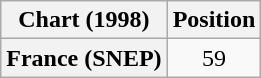<table class="wikitable plainrowheaders" style="text-align:center">
<tr>
<th scope="col">Chart (1998)</th>
<th scope="col">Position</th>
</tr>
<tr>
<th scope="row">France (SNEP)</th>
<td>59</td>
</tr>
</table>
